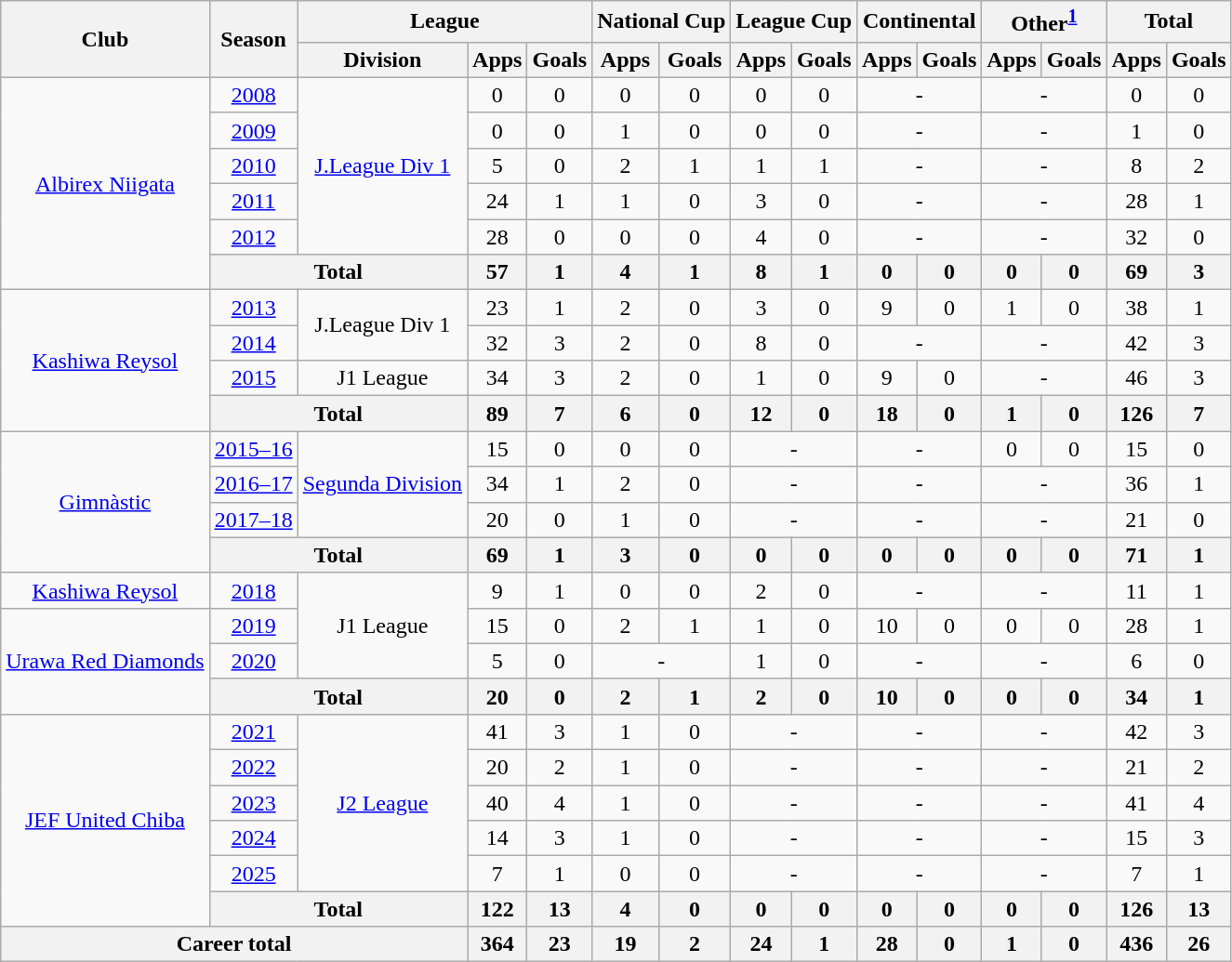<table class="wikitable" style="text-align:center;">
<tr>
<th rowspan="2">Club</th>
<th rowspan="2">Season</th>
<th colspan="3">League</th>
<th colspan="2">National Cup</th>
<th colspan="2">League Cup</th>
<th colspan="2">Continental</th>
<th colspan="2">Other<sup><a href='#'>1</a></sup></th>
<th colspan="2">Total</th>
</tr>
<tr>
<th>Division</th>
<th>Apps</th>
<th>Goals</th>
<th>Apps</th>
<th>Goals</th>
<th>Apps</th>
<th>Goals</th>
<th>Apps</th>
<th>Goals</th>
<th>Apps</th>
<th>Goals</th>
<th>Apps</th>
<th>Goals</th>
</tr>
<tr>
<td rowspan="6"><a href='#'>Albirex Niigata</a></td>
<td><a href='#'>2008</a></td>
<td rowspan="5"><a href='#'>J.League Div 1</a></td>
<td>0</td>
<td>0</td>
<td>0</td>
<td>0</td>
<td>0</td>
<td>0</td>
<td colspan="2">-</td>
<td colspan="2">-</td>
<td>0</td>
<td>0</td>
</tr>
<tr>
<td><a href='#'>2009</a></td>
<td>0</td>
<td>0</td>
<td>1</td>
<td>0</td>
<td>0</td>
<td>0</td>
<td colspan="2">-</td>
<td colspan="2">-</td>
<td>1</td>
<td>0</td>
</tr>
<tr>
<td><a href='#'>2010</a></td>
<td>5</td>
<td>0</td>
<td>2</td>
<td>1</td>
<td>1</td>
<td>1</td>
<td colspan="2">-</td>
<td colspan="2">-</td>
<td>8</td>
<td>2</td>
</tr>
<tr>
<td><a href='#'>2011</a></td>
<td>24</td>
<td>1</td>
<td>1</td>
<td>0</td>
<td>3</td>
<td>0</td>
<td colspan="2">-</td>
<td colspan="2">-</td>
<td>28</td>
<td>1</td>
</tr>
<tr>
<td><a href='#'>2012</a></td>
<td>28</td>
<td>0</td>
<td>0</td>
<td>0</td>
<td>4</td>
<td>0</td>
<td colspan="2">-</td>
<td colspan="2">-</td>
<td>32</td>
<td>0</td>
</tr>
<tr>
<th colspan="2">Total</th>
<th>57</th>
<th>1</th>
<th>4</th>
<th>1</th>
<th>8</th>
<th>1</th>
<th>0</th>
<th>0</th>
<th>0</th>
<th>0</th>
<th>69</th>
<th>3</th>
</tr>
<tr>
<td rowspan="4"><a href='#'>Kashiwa Reysol</a></td>
<td><a href='#'>2013</a></td>
<td rowspan="2">J.League Div 1</td>
<td>23</td>
<td>1</td>
<td>2</td>
<td>0</td>
<td>3</td>
<td>0</td>
<td>9</td>
<td>0</td>
<td>1</td>
<td>0</td>
<td>38</td>
<td>1</td>
</tr>
<tr>
<td><a href='#'>2014</a></td>
<td>32</td>
<td>3</td>
<td>2</td>
<td>0</td>
<td>8</td>
<td>0</td>
<td colspan="2">-</td>
<td colspan="2">-</td>
<td>42</td>
<td>3</td>
</tr>
<tr>
<td><a href='#'>2015</a></td>
<td>J1 League</td>
<td>34</td>
<td>3</td>
<td>2</td>
<td>0</td>
<td>1</td>
<td>0</td>
<td>9</td>
<td>0</td>
<td colspan="2">-</td>
<td>46</td>
<td>3</td>
</tr>
<tr>
<th colspan="2">Total</th>
<th>89</th>
<th>7</th>
<th>6</th>
<th>0</th>
<th>12</th>
<th>0</th>
<th>18</th>
<th>0</th>
<th>1</th>
<th>0</th>
<th>126</th>
<th>7</th>
</tr>
<tr>
<td rowspan="4"><a href='#'>Gimnàstic</a></td>
<td><a href='#'>2015–16</a></td>
<td rowspan="3"><a href='#'>Segunda Division</a></td>
<td>15</td>
<td>0</td>
<td>0</td>
<td>0</td>
<td colspan="2">-</td>
<td colspan="2">-</td>
<td>0</td>
<td>0</td>
<td>15</td>
<td>0</td>
</tr>
<tr>
<td><a href='#'>2016–17</a></td>
<td>34</td>
<td>1</td>
<td>2</td>
<td>0</td>
<td colspan="2">-</td>
<td colspan="2">-</td>
<td colspan="2">-</td>
<td>36</td>
<td>1</td>
</tr>
<tr>
<td><a href='#'>2017–18</a></td>
<td>20</td>
<td>0</td>
<td>1</td>
<td>0</td>
<td colspan="2">-</td>
<td colspan="2">-</td>
<td colspan="2">-</td>
<td>21</td>
<td>0</td>
</tr>
<tr>
<th colspan="2">Total</th>
<th>69</th>
<th>1</th>
<th>3</th>
<th>0</th>
<th>0</th>
<th>0</th>
<th>0</th>
<th>0</th>
<th>0</th>
<th>0</th>
<th>71</th>
<th>1</th>
</tr>
<tr>
<td><a href='#'>Kashiwa Reysol</a></td>
<td><a href='#'>2018</a></td>
<td rowspan="3">J1 League</td>
<td>9</td>
<td>1</td>
<td>0</td>
<td>0</td>
<td>2</td>
<td>0</td>
<td colspan="2">-</td>
<td colspan="2">-</td>
<td>11</td>
<td>1</td>
</tr>
<tr>
<td rowspan="3"><a href='#'>Urawa Red Diamonds</a></td>
<td><a href='#'>2019</a></td>
<td>15</td>
<td>0</td>
<td>2</td>
<td>1</td>
<td>1</td>
<td>0</td>
<td>10</td>
<td>0</td>
<td>0</td>
<td>0</td>
<td>28</td>
<td>1</td>
</tr>
<tr>
<td><a href='#'>2020</a></td>
<td>5</td>
<td>0</td>
<td colspan="2">-</td>
<td>1</td>
<td>0</td>
<td colspan="2">-</td>
<td colspan="2">-</td>
<td>6</td>
<td>0</td>
</tr>
<tr>
<th colspan="2">Total</th>
<th>20</th>
<th>0</th>
<th>2</th>
<th>1</th>
<th>2</th>
<th>0</th>
<th>10</th>
<th>0</th>
<th>0</th>
<th>0</th>
<th>34</th>
<th>1</th>
</tr>
<tr>
<td rowspan="6"><a href='#'>JEF United Chiba</a></td>
<td><a href='#'>2021</a></td>
<td rowspan="5"><a href='#'>J2 League</a></td>
<td>41</td>
<td>3</td>
<td>1</td>
<td>0</td>
<td colspan="2">-</td>
<td colspan="2">-</td>
<td colspan="2">-</td>
<td>42</td>
<td>3</td>
</tr>
<tr>
<td><a href='#'>2022</a></td>
<td>20</td>
<td>2</td>
<td>1</td>
<td>0</td>
<td colspan="2">-</td>
<td colspan="2">-</td>
<td colspan="2">-</td>
<td>21</td>
<td>2</td>
</tr>
<tr>
<td><a href='#'>2023</a></td>
<td>40</td>
<td>4</td>
<td>1</td>
<td>0</td>
<td colspan="2">-</td>
<td colspan="2">-</td>
<td colspan="2">-</td>
<td>41</td>
<td>4</td>
</tr>
<tr>
<td><a href='#'>2024</a></td>
<td>14</td>
<td>3</td>
<td>1</td>
<td>0</td>
<td colspan="2">-</td>
<td colspan="2">-</td>
<td colspan="2">-</td>
<td>15</td>
<td>3</td>
</tr>
<tr>
<td><a href='#'>2025</a></td>
<td>7</td>
<td>1</td>
<td>0</td>
<td>0</td>
<td colspan="2">-</td>
<td colspan="2">-</td>
<td colspan="2">-</td>
<td>7</td>
<td>1</td>
</tr>
<tr>
<th colspan="2">Total</th>
<th>122</th>
<th>13</th>
<th>4</th>
<th>0</th>
<th>0</th>
<th>0</th>
<th>0</th>
<th>0</th>
<th>0</th>
<th>0</th>
<th>126</th>
<th>13</th>
</tr>
<tr>
<th colspan="3">Career total</th>
<th>364</th>
<th>23</th>
<th>19</th>
<th>2</th>
<th>24</th>
<th>1</th>
<th>28</th>
<th>0</th>
<th>1</th>
<th>0</th>
<th>436</th>
<th>26</th>
</tr>
</table>
